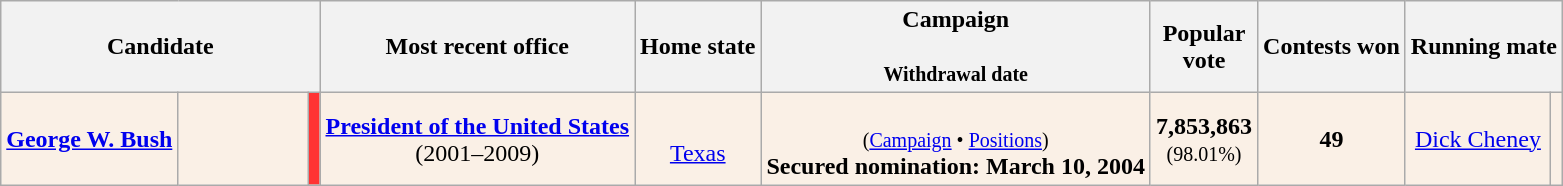<table class="wikitable sortable" style="text-align:center;">
<tr>
<th colspan="3">Candidate</th>
<th class="unsortable">Most recent office</th>
<th>Home state</th>
<th data-sort-type="date">Campaign<br><br><small>Withdrawal date</small></th>
<th>Popular<br>vote</th>
<th>Contests won</th>
<th colspan="2">Running mate</th>
</tr>
<tr style="background:linen;">
<th data-sort-="" scope="row" style="background:linen;"><a href='#'>George W. Bush</a></th>
<td style="min-width:80px;"></td>
<td style="background:#FF3333;"></td>
<td><strong><a href='#'>President of the United States</a></strong><br>(2001–2009)</td>
<td><br><a href='#'>Texas</a></td>
<td data-sort-value="0"><br><small>(<a href='#'>Campaign</a> • <a href='#'>Positions</a>)<br></small><strong>Secured nomination:</strong>  <strong>March 10, 2004</strong></td>
<td data-sort-value="14,015,993"><strong>7,853,863</strong><br><small>(98.01%)</small></td>
<td data-sort-value="44"><strong>49</strong></td>
<td><a href='#'>Dick Cheney</a></td>
<td></td>
</tr>
</table>
